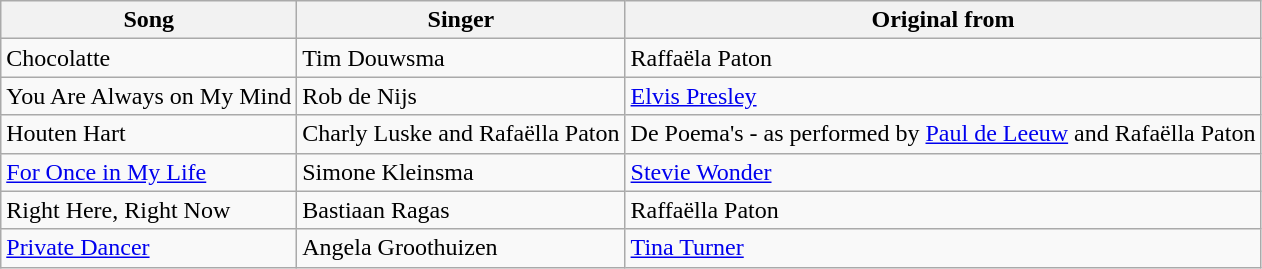<table class="wikitable">
<tr>
<th>Song</th>
<th>Singer</th>
<th>Original from</th>
</tr>
<tr>
<td>Chocolatte</td>
<td>Tim Douwsma</td>
<td>Raffaëla Paton</td>
</tr>
<tr>
<td>You Are Always on My Mind</td>
<td>Rob de Nijs</td>
<td><a href='#'>Elvis Presley</a></td>
</tr>
<tr>
<td>Houten Hart</td>
<td>Charly Luske and Rafaëlla Paton</td>
<td>De Poema's - as performed by <a href='#'>Paul de Leeuw</a> and Rafaëlla Paton</td>
</tr>
<tr>
<td><a href='#'>For Once in My Life</a></td>
<td>Simone Kleinsma</td>
<td><a href='#'>Stevie Wonder</a></td>
</tr>
<tr>
<td>Right Here, Right Now</td>
<td>Bastiaan Ragas</td>
<td>Raffaëlla Paton</td>
</tr>
<tr>
<td><a href='#'>Private Dancer</a></td>
<td>Angela Groothuizen</td>
<td><a href='#'>Tina Turner</a></td>
</tr>
</table>
